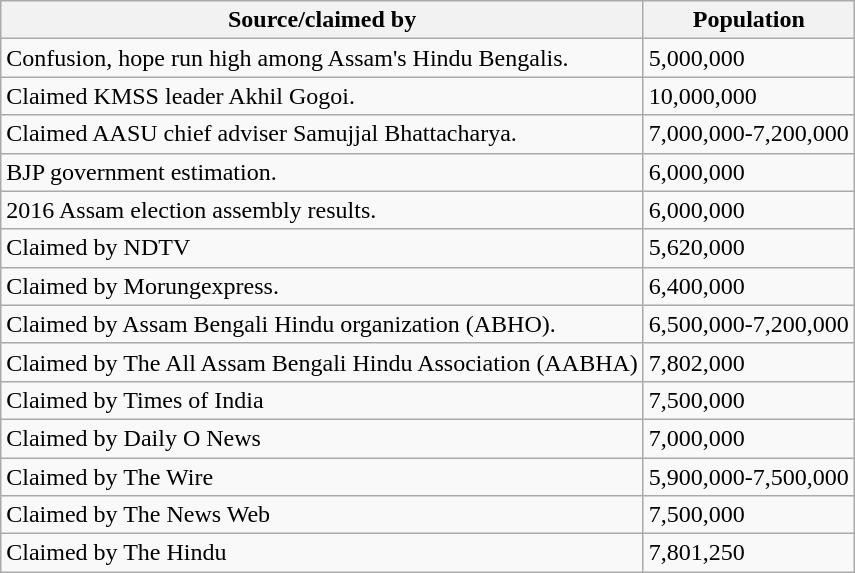<table class="wikitable">
<tr>
<th>Source/claimed by</th>
<th>Population</th>
</tr>
<tr>
<td>Confusion, hope run high among Assam's Hindu Bengalis.</td>
<td>5,000,000</td>
</tr>
<tr>
<td>Claimed KMSS leader Akhil Gogoi.</td>
<td>10,000,000</td>
</tr>
<tr>
<td>Claimed AASU chief adviser Samujjal Bhattacharya.</td>
<td>7,000,000-7,200,000</td>
</tr>
<tr>
<td>BJP government estimation.</td>
<td>6,000,000</td>
</tr>
<tr>
<td>2016 Assam election assembly results.</td>
<td>6,000,000</td>
</tr>
<tr>
<td>Claimed by NDTV</td>
<td>5,620,000</td>
</tr>
<tr>
<td>Claimed by Morungexpress.</td>
<td>6,400,000</td>
</tr>
<tr>
<td>Claimed by Assam Bengali Hindu organization (ABHO).</td>
<td>6,500,000-7,200,000</td>
</tr>
<tr>
<td>Claimed by The All Assam Bengali Hindu Association (AABHA)</td>
<td>7,802,000</td>
</tr>
<tr>
<td>Claimed by Times of India</td>
<td>7,500,000</td>
</tr>
<tr>
<td>Claimed by Daily O News</td>
<td>7,000,000</td>
</tr>
<tr>
<td>Claimed by The Wire</td>
<td>5,900,000-7,500,000</td>
</tr>
<tr>
<td>Claimed by The News Web </td>
<td>7,500,000</td>
</tr>
<tr>
<td>Claimed by The Hindu </td>
<td>7,801,250</td>
</tr>
</table>
